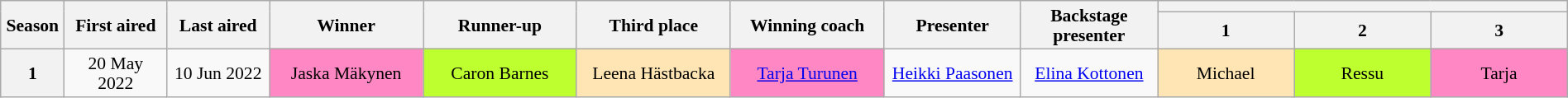<table class="wikitable" style="text-align:center; font-size:90%; line-height:16px; width:100%">
<tr>
<th rowspan="2" scope="col" width="02%">Season</th>
<th rowspan="2" scope="col" width="06%">First aired</th>
<th rowspan="2" scope="col" width="06%">Last aired</th>
<th rowspan="2" scope="col" width="09%">Winner</th>
<th rowspan="2" scope="col" width="09%">Runner-up</th>
<th rowspan="2" scope="col" width="09%">Third place</th>
<th rowspan="2" scope="col" width="09%">Winning coach</th>
<th rowspan="2" scope="col" width="08%">Presenter</th>
<th rowspan="2" scope="col" width="08%">Backstage presenter</th>
<th colspan="3" scope="col"></th>
</tr>
<tr>
<th width="08%">1</th>
<th width="08%">2</th>
<th width="08%">3</th>
</tr>
<tr>
<th scope="row">1</th>
<td>20 May 2022</td>
<td>10 Jun 2022</td>
<td style="background:#FF87C3">Jaska Mäkynen</td>
<td style="background:#bdff2f">Caron Barnes</td>
<td style="background:#ffe5b4">Leena Hästbacka</td>
<td style="background:#FF87C3"><a href='#'>Tarja Turunen</a></td>
<td Rowspan="2"><a href='#'>Heikki Paasonen</a></td>
<td Rowspan="2"><a href='#'>Elina Kottonen</a></td>
<td style="background:#ffe5b4" rowspan="1">Michael</td>
<td style="background:#bdff2f">Ressu</td>
<td style="background:#FF87C3" rowspan="1">Tarja</td>
</tr>
</table>
